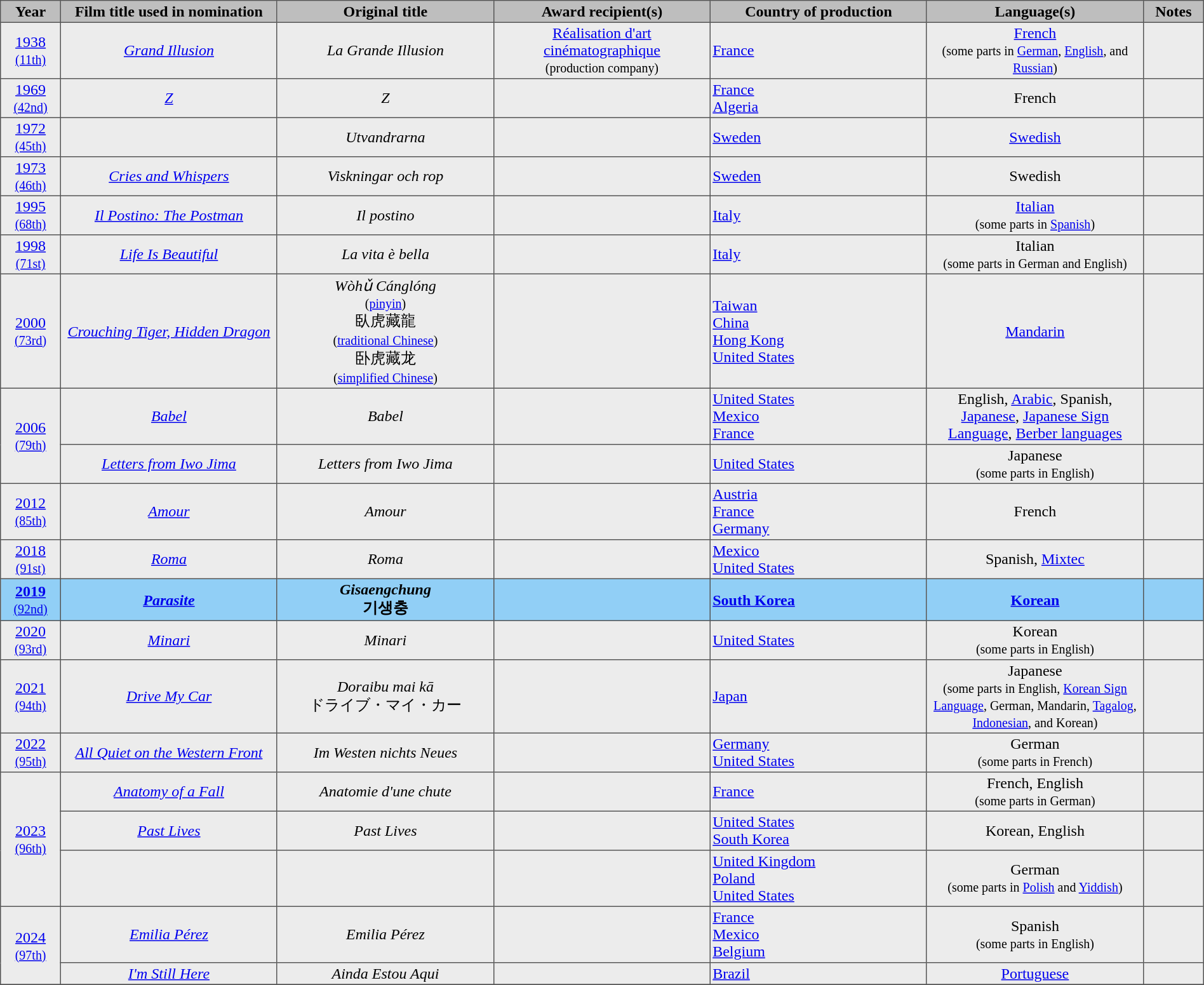<table cellpadding=2 cellspacing=0 border=1 style="border-collapse:collapse; border: 1px #555 solid; text-align:center" class="sortable">
<tr bgcolor="#bebebe">
<th width="5%">Year</th>
<th width="18%">Film title used in nomination</th>
<th width="18%">Original title</th>
<th width="18%">Award recipient(s)</th>
<th width="18%">Country of production</th>
<th width="18%">Language(s)</th>
<th width="5%" class="unsortable">Notes</th>
</tr>
<tr bgcolor="#ececec">
<td><a href='#'>1938</a><br><small><a href='#'>(11th)</a></small></td>
<td><em><a href='#'>Grand Illusion</a></em></td>
<td><em>La Grande Illusion</em></td>
<td><a href='#'>Réalisation d'art cinématographique</a><br><small>(production company)</small></td>
<td align="left"> <a href='#'>France</a></td>
<td><a href='#'>French</a><br><small>(some parts in <a href='#'>German</a>, <a href='#'>English</a>, and <a href='#'>Russian</a>)</small></td>
<td></td>
</tr>
<tr bgcolor="#ececec">
<td><a href='#'>1969</a><br><small><a href='#'>(42nd)</a></small></td>
<td><em><a href='#'>Z</a></em></td>
<td><em>Z</em></td>
<td><br></td>
<td align="left"> <a href='#'>France</a><br> <a href='#'>Algeria</a></td>
<td>French</td>
<td></td>
</tr>
<tr bgcolor="#ececec">
<td><a href='#'>1972</a><br><small><a href='#'>(45th)</a></small></td>
<td><em></em></td>
<td><em>Utvandrarna</em></td>
<td></td>
<td align="left"> <a href='#'>Sweden</a></td>
<td><a href='#'>Swedish</a></td>
<td></td>
</tr>
<tr bgcolor="#ececec">
<td><a href='#'>1973</a><br><small><a href='#'>(46th)</a></small></td>
<td><em><a href='#'>Cries and Whispers</a></em></td>
<td><em>Viskningar och rop</em></td>
<td></td>
<td align="left"> <a href='#'>Sweden</a></td>
<td>Swedish</td>
<td></td>
</tr>
<tr bgcolor="#ececec">
<td><a href='#'>1995</a><br><small><a href='#'>(68th)</a></small></td>
<td><em><a href='#'>Il Postino: The Postman</a></em></td>
<td><em>Il postino</em></td>
<td><br><br></td>
<td align="left"> <a href='#'>Italy</a></td>
<td><a href='#'>Italian</a><br><small>(some parts in <a href='#'>Spanish</a>)</small></td>
<td></td>
</tr>
<tr bgcolor="#ececec">
<td><a href='#'>1998</a><br><small><a href='#'>(71st)</a></small></td>
<td><em><a href='#'>Life Is Beautiful</a></em></td>
<td><em>La vita è bella</em></td>
<td><br></td>
<td align="left"> <a href='#'>Italy</a></td>
<td>Italian<br><small>(some parts in German and English)</small></td>
<td></td>
</tr>
<tr bgcolor="#ececec">
<td><a href='#'>2000</a><br><small><a href='#'>(73rd)</a></small></td>
<td><em><a href='#'>Crouching Tiger, Hidden Dragon</a></em></td>
<td><em>Wòhǔ Cánglóng</em><br><small>(<a href='#'>pinyin</a>)</small><br>臥虎藏龍<br><small>(<a href='#'>traditional Chinese</a>)</small><br>卧虎藏龙<br><small>(<a href='#'>simplified Chinese</a>)</small></td>
<td><br><br></td>
<td align="left"> <a href='#'>Taiwan</a><br> <a href='#'>China</a><br> <a href='#'>Hong Kong</a><br> <a href='#'>United States</a></td>
<td><a href='#'>Mandarin</a></td>
<td></td>
</tr>
<tr bgcolor="#ececec">
<td rowspan=2><a href='#'>2006</a><br><small><a href='#'>(79th)</a></small></td>
<td><em><a href='#'>Babel</a></em></td>
<td><em>Babel</em></td>
<td><br><br></td>
<td align="left"> <a href='#'>United States</a><br> <a href='#'>Mexico</a><br> <a href='#'>France</a></td>
<td>English, <a href='#'>Arabic</a>, Spanish, <a href='#'>Japanese</a>, <a href='#'>Japanese Sign Language</a>, <a href='#'>Berber languages</a></td>
<td></td>
</tr>
<tr bgcolor="#ececec">
<td><em><a href='#'>Letters from Iwo Jima</a></em></td>
<td><em>Letters from Iwo Jima</em></td>
<td><br><br></td>
<td align="left"> <a href='#'>United States</a></td>
<td>Japanese<br><small>(some parts in English)</small></td>
<td></td>
</tr>
<tr bgcolor="#ececec">
<td><a href='#'>2012</a><br><small><a href='#'>(85th)</a></small></td>
<td><em><a href='#'>Amour</a></em></td>
<td><em>Amour</em></td>
<td><br><br><br></td>
<td align="left"> <a href='#'>Austria</a><br> <a href='#'>France</a><br> <a href='#'>Germany</a></td>
<td>French</td>
<td></td>
</tr>
<tr bgcolor="#ececec">
<td><a href='#'>2018</a><br><small><a href='#'>(91st)</a></small></td>
<td><em><a href='#'>Roma</a></em></td>
<td><em>Roma</em></td>
<td><br></td>
<td align="left"> <a href='#'>Mexico</a><br> <a href='#'>United States</a></td>
<td>Spanish, <a href='#'>Mixtec</a></td>
<td></td>
</tr>
<tr bgcolor="#91CFF6">
<td><strong><a href='#'>2019</a></strong><br><small><a href='#'>(92nd)</a></small></td>
<td><strong><em><a href='#'>Parasite</a></em></strong></td>
<td><strong><em>Gisaengchung</em></strong><br><strong>기생충</strong></td>
<td><strong></strong><br><strong></strong></td>
<td align="left"> <strong><a href='#'>South Korea</a></strong></td>
<td><strong><a href='#'>Korean</a></strong></td>
<td></td>
</tr>
<tr bgcolor="#ececec">
<td><a href='#'>2020</a><br><small><a href='#'>(93rd)</a></small></td>
<td><em><a href='#'>Minari</a></em></td>
<td><em>Minari</em></td>
<td></td>
<td align="left"> <a href='#'>United States</a></td>
<td>Korean<br><small>(some parts in English)</small></td>
<td></td>
</tr>
<tr bgcolor="#ececec">
<td><a href='#'>2021</a><br><small><a href='#'>(94th)</a></small></td>
<td><em><a href='#'>Drive My Car</a></em></td>
<td><em>Doraibu mai kā</em><br>ドライブ・マイ・カー</td>
<td></td>
<td align="left"> <a href='#'>Japan</a></td>
<td>Japanese<br><small>(some parts in English, <a href='#'>Korean Sign Language</a>, German, Mandarin, <a href='#'>Tagalog</a>, <a href='#'>Indonesian</a>, and Korean)</small></td>
<td></td>
</tr>
<tr bgcolor="#ececec">
<td><a href='#'>2022</a><br><small><a href='#'>(95th)</a></small></td>
<td><em><a href='#'>All Quiet on the Western Front</a></em></td>
<td><em>Im Westen nichts Neues</em></td>
<td></td>
<td align="left"> <a href='#'>Germany</a><br> <a href='#'>United States</a></td>
<td>German <br><small>(some parts in French)</small></td>
<td></td>
</tr>
<tr bgcolor="#ececec">
<td rowspan=3><a href='#'>2023</a><br><small><a href='#'>(96th)</a></small></td>
<td><em><a href='#'>Anatomy of a Fall</a></em></td>
<td><em>Anatomie d'une chute</em></td>
<td><br></td>
<td align="left"> <a href='#'>France</a></td>
<td>French, English<br><small>(some parts in German)</small></td>
<td></td>
</tr>
<tr bgcolor="#ececec">
<td><em><a href='#'>Past Lives</a></em></td>
<td><em>Past Lives</em></td>
<td><br><br></td>
<td align="left"> <a href='#'>United States</a><br>  <a href='#'>South Korea</a></td>
<td>Korean, English</td>
<td></td>
</tr>
<tr bgcolor="#ececec">
<td><em></em></td>
<td><em></em></td>
<td></td>
<td align="left"> <a href='#'>United Kingdom</a> <br>  <a href='#'>Poland</a> <br>  <a href='#'>United States</a></td>
<td>German<br><small>(some parts in <a href='#'>Polish</a> and <a href='#'>Yiddish</a>)</small></td>
<td></td>
</tr>
<tr bgcolor="#ececec">
<td rowspan=2><a href='#'>2024</a><br><small><a href='#'>(97th)</a></small></td>
<td><em><a href='#'>Emilia Pérez</a></em></td>
<td><em>Emilia Pérez</em></td>
<td><br></td>
<td align="left"> <a href='#'>France</a> <br>  <a href='#'>Mexico</a> <br>  <a href='#'>Belgium</a></td>
<td>Spanish<br><small>(some parts in English)</small></td>
<td></td>
</tr>
<tr bgcolor="#ececec">
<td><em><a href='#'>I'm Still Here</a></em></td>
<td><em>Ainda Estou Aqui</em></td>
<td><br></td>
<td align="left"> <a href='#'>Brazil</a></td>
<td><a href='#'>Portuguese</a></td>
<td></td>
</tr>
<tr bgcolor="#ececec">
</tr>
</table>
